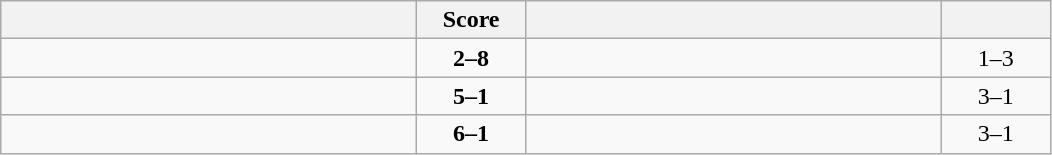<table class="wikitable" style="text-align: center; ">
<tr>
<th align="right" width="270"></th>
<th width="65">Score</th>
<th align="left" width="270"></th>
<th width="65"></th>
</tr>
<tr>
<td align="left"></td>
<td><strong>2–8</strong></td>
<td align="left"><strong></strong></td>
<td>1–3 <strong></strong></td>
</tr>
<tr>
<td align="left"><strong></strong></td>
<td><strong>5–1</strong></td>
<td align="left"></td>
<td>3–1 <strong></strong></td>
</tr>
<tr>
<td align="left"><strong></strong></td>
<td><strong>6–1</strong></td>
<td align="left"></td>
<td>3–1 <strong></strong></td>
</tr>
</table>
